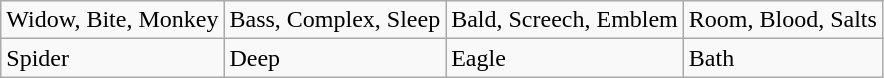<table class="wikitable mw-collapsible mw-collapsed">
<tr>
<td>Widow, Bite, Monkey</td>
<td>Bass, Complex, Sleep</td>
<td>Bald, Screech, Emblem</td>
<td>Room, Blood, Salts</td>
</tr>
<tr>
<td>Spider</td>
<td>Deep</td>
<td>Eagle</td>
<td>Bath</td>
</tr>
</table>
